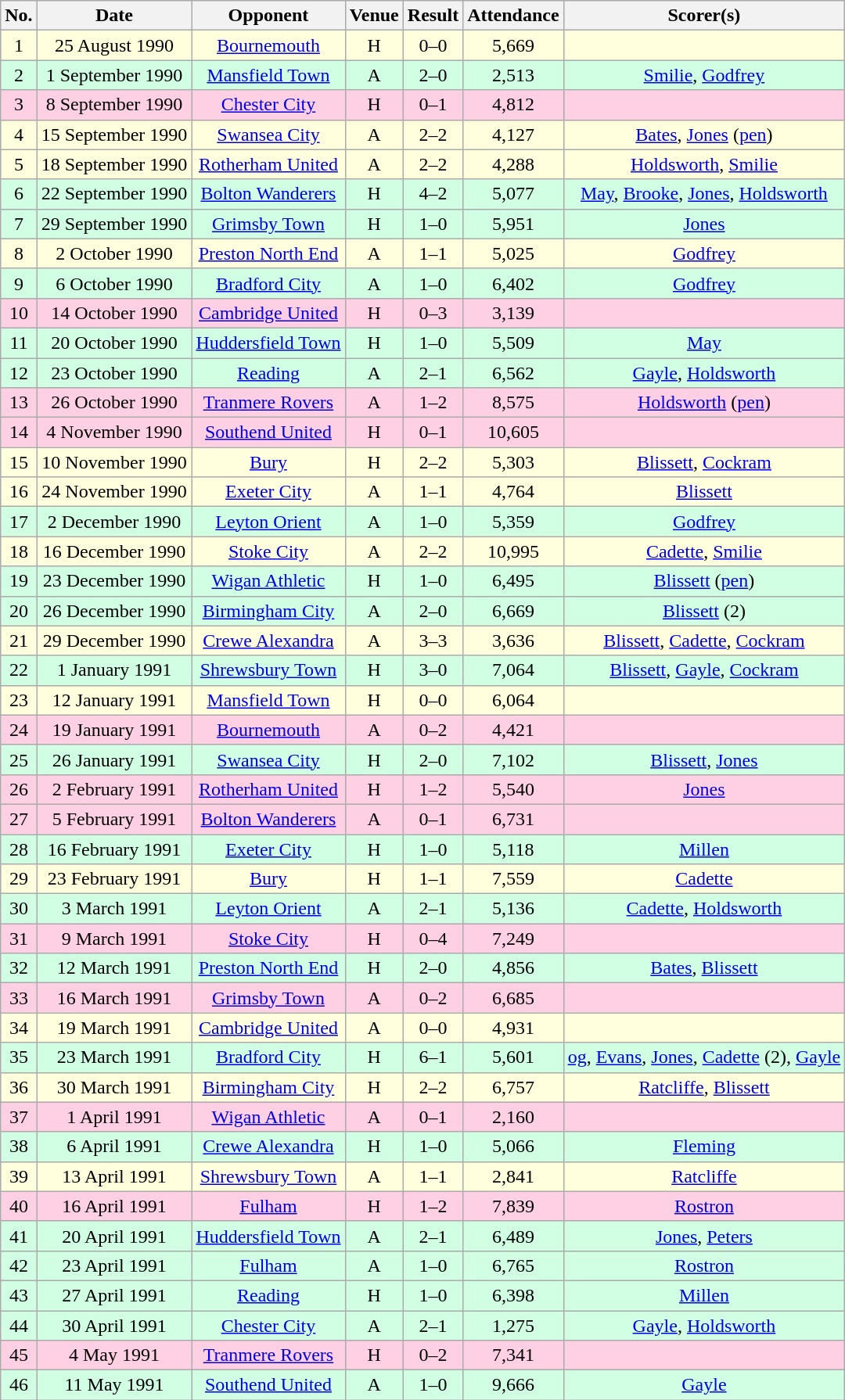<table class="wikitable sortable" style="text-align:center;">
<tr>
<th>No.</th>
<th>Date</th>
<th>Opponent</th>
<th>Venue</th>
<th>Result</th>
<th>Attendance</th>
<th>Scorer(s)</th>
</tr>
<tr style="background:#ffd;">
<td>1</td>
<td>25 August 1990</td>
<td><a href='#'>Bournemouth</a></td>
<td>H</td>
<td>0–0</td>
<td>5,669</td>
<td></td>
</tr>
<tr style="background:#d0ffe3;">
<td>2</td>
<td>1 September 1990</td>
<td><a href='#'>Mansfield Town</a></td>
<td>A</td>
<td>2–0</td>
<td>2,513</td>
<td><a href='#'>Smilie</a>, <a href='#'>Godfrey</a></td>
</tr>
<tr style="background:#ffd0e3;">
<td>3</td>
<td>8 September 1990</td>
<td><a href='#'>Chester City</a></td>
<td>H</td>
<td>0–1</td>
<td>4,812</td>
<td></td>
</tr>
<tr style="background:#ffd;">
<td>4</td>
<td>15 September 1990</td>
<td><a href='#'>Swansea City</a></td>
<td>A</td>
<td>2–2</td>
<td>4,127</td>
<td><a href='#'>Bates</a>, <a href='#'>Jones</a> (<a href='#'>pen</a>)</td>
</tr>
<tr style="background:#ffd;">
<td>5</td>
<td>18 September 1990</td>
<td><a href='#'>Rotherham United</a></td>
<td>A</td>
<td>2–2</td>
<td>4,288</td>
<td><a href='#'>Holdsworth</a>, <a href='#'>Smilie</a></td>
</tr>
<tr style="background:#d0ffe3;">
<td>6</td>
<td>22 September 1990</td>
<td><a href='#'>Bolton Wanderers</a></td>
<td>H</td>
<td>4–2</td>
<td>5,077</td>
<td><a href='#'>May</a>, <a href='#'>Brooke</a>, <a href='#'>Jones</a>, <a href='#'>Holdsworth</a></td>
</tr>
<tr style="background:#d0ffe3;">
<td>7</td>
<td>29 September 1990</td>
<td><a href='#'>Grimsby Town</a></td>
<td>H</td>
<td>1–0</td>
<td>5,951</td>
<td><a href='#'>Jones</a></td>
</tr>
<tr style="background:#ffd;">
<td>8</td>
<td>2 October 1990</td>
<td><a href='#'>Preston North End</a></td>
<td>A</td>
<td>1–1</td>
<td>5,025</td>
<td><a href='#'>Godfrey</a></td>
</tr>
<tr style="background:#d0ffe3;">
<td>9</td>
<td>6 October 1990</td>
<td><a href='#'>Bradford City</a></td>
<td>A</td>
<td>1–0</td>
<td>6,402</td>
<td><a href='#'>Godfrey</a></td>
</tr>
<tr style="background:#ffd0e3;">
<td>10</td>
<td>14 October 1990</td>
<td><a href='#'>Cambridge United</a></td>
<td>H</td>
<td>0–3</td>
<td>3,139</td>
<td></td>
</tr>
<tr style="background:#d0ffe3;">
<td>11</td>
<td>20 October 1990</td>
<td><a href='#'>Huddersfield Town</a></td>
<td>H</td>
<td>1–0</td>
<td>5,509</td>
<td><a href='#'>May</a></td>
</tr>
<tr style="background:#d0ffe3;">
<td>12</td>
<td>23 October 1990</td>
<td><a href='#'>Reading</a></td>
<td>A</td>
<td>2–1</td>
<td>6,562</td>
<td><a href='#'>Gayle</a>, <a href='#'>Holdsworth</a></td>
</tr>
<tr style="background:#ffd0e3;">
<td>13</td>
<td>26 October 1990</td>
<td><a href='#'>Tranmere Rovers</a></td>
<td>A</td>
<td>1–2</td>
<td>8,575</td>
<td><a href='#'>Holdsworth</a> (<a href='#'>pen</a>)</td>
</tr>
<tr style="background:#ffd0e3;">
<td>14</td>
<td>4 November 1990</td>
<td><a href='#'>Southend United</a></td>
<td>H</td>
<td>0–1</td>
<td>10,605</td>
<td></td>
</tr>
<tr style="background:#ffd;">
<td>15</td>
<td>10 November 1990</td>
<td><a href='#'>Bury</a></td>
<td>H</td>
<td>2–2</td>
<td>5,303</td>
<td><a href='#'>Blissett</a>, <a href='#'>Cockram</a></td>
</tr>
<tr style="background:#ffd;">
<td>16</td>
<td>24 November 1990</td>
<td><a href='#'>Exeter City</a></td>
<td>A</td>
<td>1–1</td>
<td>4,764</td>
<td><a href='#'>Blissett</a></td>
</tr>
<tr style="background:#d0ffe3;">
<td>17</td>
<td>2 December 1990</td>
<td><a href='#'>Leyton Orient</a></td>
<td>A</td>
<td>1–0</td>
<td>5,359</td>
<td><a href='#'>Godfrey</a></td>
</tr>
<tr style="background:#ffd;">
<td>18</td>
<td>16 December 1990</td>
<td><a href='#'>Stoke City</a></td>
<td>A</td>
<td>2–2</td>
<td>10,995</td>
<td><a href='#'>Cadette</a>, <a href='#'>Smilie</a></td>
</tr>
<tr style="background:#d0ffe3;">
<td>19</td>
<td>23 December 1990</td>
<td><a href='#'>Wigan Athletic</a></td>
<td>H</td>
<td>1–0</td>
<td>6,495</td>
<td><a href='#'>Blissett</a> (<a href='#'>pen</a>)</td>
</tr>
<tr style="background:#d0ffe3;">
<td>20</td>
<td>26 December 1990</td>
<td><a href='#'>Birmingham City</a></td>
<td>A</td>
<td>2–0</td>
<td>6,669</td>
<td><a href='#'>Blissett</a> (2)</td>
</tr>
<tr style="background:#ffd;">
<td>21</td>
<td>29 December 1990</td>
<td><a href='#'>Crewe Alexandra</a></td>
<td>A</td>
<td>3–3</td>
<td>3,636</td>
<td><a href='#'>Blissett</a>, <a href='#'>Cadette</a>, <a href='#'>Cockram</a></td>
</tr>
<tr style="background:#d0ffe3;">
<td>22</td>
<td>1 January 1991</td>
<td><a href='#'>Shrewsbury Town</a></td>
<td>H</td>
<td>3–0</td>
<td>7,064</td>
<td><a href='#'>Blissett</a>, <a href='#'>Gayle</a>, <a href='#'>Cockram</a></td>
</tr>
<tr style="background:#ffd;">
<td>23</td>
<td>12 January 1991</td>
<td><a href='#'>Mansfield Town</a></td>
<td>H</td>
<td>0–0</td>
<td>6,064</td>
<td></td>
</tr>
<tr style="background:#ffd0e3;">
<td>24</td>
<td>19 January 1991</td>
<td><a href='#'>Bournemouth</a></td>
<td>A</td>
<td>0–2</td>
<td>4,421</td>
<td></td>
</tr>
<tr style="background:#d0ffe3;">
<td>25</td>
<td>26 January 1991</td>
<td><a href='#'>Swansea City</a></td>
<td>H</td>
<td>2–0</td>
<td>7,102</td>
<td><a href='#'>Blissett</a>, <a href='#'>Jones</a></td>
</tr>
<tr style="background:#ffd0e3;">
<td>26</td>
<td>2 February 1991</td>
<td><a href='#'>Rotherham United</a></td>
<td>H</td>
<td>1–2</td>
<td>5,540</td>
<td><a href='#'>Jones</a></td>
</tr>
<tr style="background:#ffd0e3;">
<td>27</td>
<td>5 February 1991</td>
<td><a href='#'>Bolton Wanderers</a></td>
<td>A</td>
<td>0–1</td>
<td>6,731</td>
<td></td>
</tr>
<tr style="background:#d0ffe3;">
<td>28</td>
<td>16 February 1991</td>
<td><a href='#'>Exeter City</a></td>
<td>H</td>
<td>1–0</td>
<td>5,118</td>
<td><a href='#'>Millen</a></td>
</tr>
<tr style="background:#ffd;">
<td>29</td>
<td>23 February 1991</td>
<td><a href='#'>Bury</a></td>
<td>H</td>
<td>1–1</td>
<td>7,559</td>
<td><a href='#'>Cadette</a></td>
</tr>
<tr style="background:#d0ffe3;">
<td>30</td>
<td>3 March 1991</td>
<td><a href='#'>Leyton Orient</a></td>
<td>A</td>
<td>2–1</td>
<td>5,136</td>
<td><a href='#'>Cadette</a>, <a href='#'>Holdsworth</a></td>
</tr>
<tr style="background:#ffd0e3;">
<td>31</td>
<td>9 March 1991</td>
<td><a href='#'>Stoke City</a></td>
<td>H</td>
<td>0–4</td>
<td>7,249</td>
<td></td>
</tr>
<tr style="background:#d0ffe3;">
<td>32</td>
<td>12 March 1991</td>
<td><a href='#'>Preston North End</a></td>
<td>H</td>
<td>2–0</td>
<td>4,856</td>
<td><a href='#'>Bates</a>, <a href='#'>Blissett</a></td>
</tr>
<tr style="background:#ffd0e3;">
<td>33</td>
<td>16 March 1991</td>
<td><a href='#'>Grimsby Town</a></td>
<td>A</td>
<td>0–2</td>
<td>6,685</td>
<td></td>
</tr>
<tr style="background:#ffd;">
<td>34</td>
<td>19 March 1991</td>
<td><a href='#'>Cambridge United</a></td>
<td>A</td>
<td>0–0</td>
<td>4,931</td>
<td></td>
</tr>
<tr style="background:#d0ffe3;">
<td>35</td>
<td>23 March 1991</td>
<td><a href='#'>Bradford City</a></td>
<td>H</td>
<td>6–1</td>
<td>5,601</td>
<td><a href='#'>og</a>, <a href='#'>Evans</a>, <a href='#'>Jones</a>, <a href='#'>Cadette</a> (2), <a href='#'>Gayle</a></td>
</tr>
<tr style="background:#ffd;">
<td>36</td>
<td>30 March 1991</td>
<td><a href='#'>Birmingham City</a></td>
<td>H</td>
<td>2–2</td>
<td>6,757</td>
<td><a href='#'>Ratcliffe</a>, <a href='#'>Blissett</a></td>
</tr>
<tr style="background:#ffd0e3;">
<td>37</td>
<td>1 April 1991</td>
<td><a href='#'>Wigan Athletic</a></td>
<td>A</td>
<td>0–1</td>
<td>2,160</td>
<td></td>
</tr>
<tr style="background:#d0ffe3;">
<td>38</td>
<td>6 April 1991</td>
<td><a href='#'>Crewe Alexandra</a></td>
<td>H</td>
<td>1–0</td>
<td>5,066</td>
<td><a href='#'>Fleming</a></td>
</tr>
<tr style="background:#ffd;">
<td>39</td>
<td>13 April 1991</td>
<td><a href='#'>Shrewsbury Town</a></td>
<td>A</td>
<td>1–1</td>
<td>2,841</td>
<td><a href='#'>Ratcliffe</a></td>
</tr>
<tr style="background:#ffd0e3;">
<td>40</td>
<td>16 April 1991</td>
<td><a href='#'>Fulham</a></td>
<td>H</td>
<td>1–2</td>
<td>7,839</td>
<td><a href='#'>Rostron</a></td>
</tr>
<tr style="background:#d0ffe3;">
<td>41</td>
<td>20 April 1991</td>
<td><a href='#'>Huddersfield Town</a></td>
<td>A</td>
<td>2–1</td>
<td>6,489</td>
<td><a href='#'>Jones</a>, <a href='#'>Peters</a></td>
</tr>
<tr style="background:#d0ffe3;">
<td>42</td>
<td>23 April 1991</td>
<td><a href='#'>Fulham</a></td>
<td>A</td>
<td>1–0</td>
<td>6,765</td>
<td><a href='#'>Rostron</a></td>
</tr>
<tr style="background:#d0ffe3;">
<td>43</td>
<td>27 April 1991</td>
<td><a href='#'>Reading</a></td>
<td>H</td>
<td>1–0</td>
<td>6,398</td>
<td><a href='#'>Millen</a></td>
</tr>
<tr style="background:#d0ffe3;">
<td>44</td>
<td>30 April 1991</td>
<td><a href='#'>Chester City</a></td>
<td>A</td>
<td>2–1</td>
<td>1,275</td>
<td><a href='#'>Gayle</a>, <a href='#'>Holdsworth</a></td>
</tr>
<tr style="background:#ffd0e3;">
<td>45</td>
<td>4 May 1991</td>
<td><a href='#'>Tranmere Rovers</a></td>
<td>H</td>
<td>0–2</td>
<td>7,341</td>
<td></td>
</tr>
<tr style="background:#d0ffe3;">
<td>46</td>
<td>11 May 1991</td>
<td><a href='#'>Southend United</a></td>
<td>A</td>
<td>1–0</td>
<td>9,666</td>
<td><a href='#'>Gayle</a></td>
</tr>
</table>
